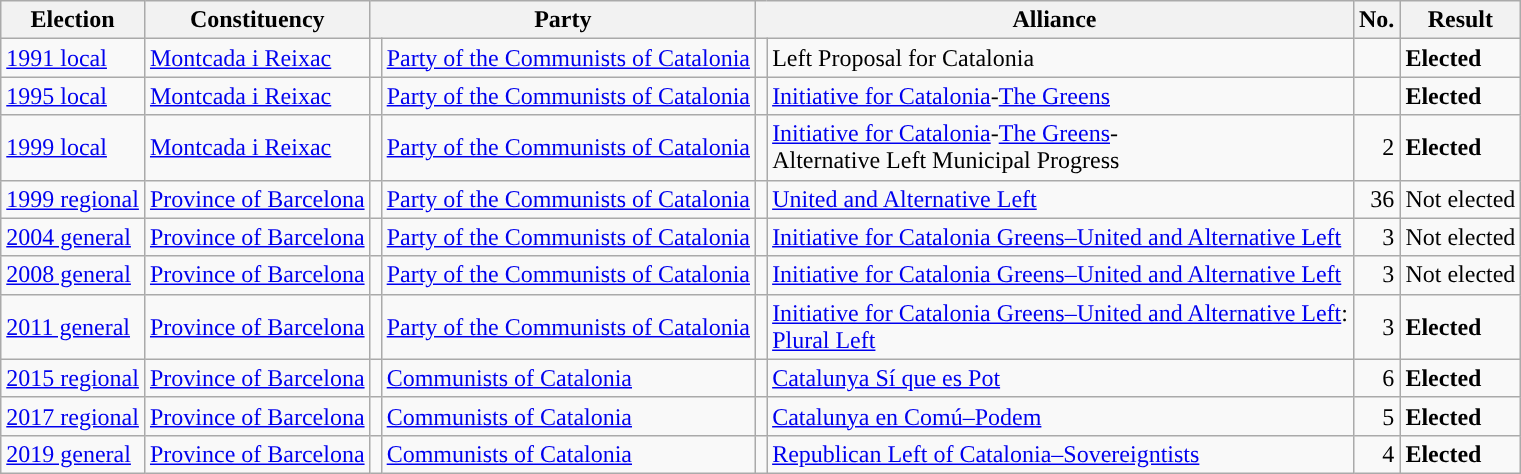<table class="wikitable" style="text-align:left;">
<tr>
<th scope=col>Election</th>
<th scope=col>Constituency</th>
<th scope=col colspan="2">Party</th>
<th scope=col colspan="2">Alliance</th>
<th scope=col>No.</th>
<th scope=col>Result</th>
</tr>
<tr>
<td><a href='#'>1991 local</a></td>
<td><a href='#'>Montcada i Reixac</a></td>
<td style="background:"></td>
<td><a href='#'>Party of the Communists of Catalonia</a></td>
<td></td>
<td>Left Proposal for Catalonia</td>
<td align=right></td>
<td><strong>Elected</strong></td>
</tr>
<tr>
<td><a href='#'>1995 local</a></td>
<td><a href='#'>Montcada i Reixac</a></td>
<td style="background:"></td>
<td><a href='#'>Party of the Communists of Catalonia</a></td>
<td style="background:"></td>
<td><a href='#'>Initiative for Catalonia</a>-<a href='#'>The Greens</a></td>
<td align=right></td>
<td><strong>Elected</strong></td>
</tr>
<tr>
<td><a href='#'>1999 local</a></td>
<td><a href='#'>Montcada i Reixac</a></td>
<td style="background:"></td>
<td><a href='#'>Party of the Communists of Catalonia</a></td>
<td style="background:"></td>
<td><a href='#'>Initiative for Catalonia</a>-<a href='#'>The Greens</a>-<br>Alternative Left Municipal Progress</td>
<td align=right>2</td>
<td><strong>Elected</strong></td>
</tr>
<tr>
<td><a href='#'>1999 regional</a></td>
<td><a href='#'>Province of Barcelona</a></td>
<td style="background:"></td>
<td><a href='#'>Party of the Communists of Catalonia</a></td>
<td style="background:"></td>
<td><a href='#'>United and Alternative Left</a></td>
<td align=right>36</td>
<td>Not elected</td>
</tr>
<tr>
<td><a href='#'>2004 general</a></td>
<td><a href='#'>Province of Barcelona</a></td>
<td style="background:"></td>
<td><a href='#'>Party of the Communists of Catalonia</a></td>
<td style="background:"></td>
<td><a href='#'>Initiative for Catalonia Greens–United and Alternative Left</a></td>
<td align=right>3</td>
<td>Not elected</td>
</tr>
<tr>
<td><a href='#'>2008 general</a></td>
<td><a href='#'>Province of Barcelona</a></td>
<td style="background:"></td>
<td><a href='#'>Party of the Communists of Catalonia</a></td>
<td style="background:"></td>
<td><a href='#'>Initiative for Catalonia Greens–United and Alternative Left</a></td>
<td align=right>3</td>
<td>Not elected</td>
</tr>
<tr>
<td><a href='#'>2011 general</a></td>
<td><a href='#'>Province of Barcelona</a></td>
<td style="background:"></td>
<td><a href='#'>Party of the Communists of Catalonia</a></td>
<td style="background:"></td>
<td><a href='#'>Initiative for Catalonia Greens–United and Alternative Left</a>:<br><a href='#'>Plural Left</a></td>
<td align=right>3</td>
<td><strong>Elected</strong></td>
</tr>
<tr>
<td><a href='#'>2015 regional</a></td>
<td><a href='#'>Province of Barcelona</a></td>
<td style="background:"></td>
<td><a href='#'>Communists of Catalonia</a></td>
<td style="background:"></td>
<td><a href='#'>Catalunya Sí que es Pot</a></td>
<td align=right>6</td>
<td><strong>Elected</strong></td>
</tr>
<tr>
<td><a href='#'>2017 regional</a></td>
<td><a href='#'>Province of Barcelona</a></td>
<td style="background:"></td>
<td><a href='#'>Communists of Catalonia</a></td>
<td style="background:"></td>
<td><a href='#'>Catalunya en Comú–Podem</a></td>
<td align=right>5</td>
<td><strong>Elected</strong></td>
</tr>
<tr>
<td><a href='#'>2019 general</a></td>
<td><a href='#'>Province of Barcelona</a></td>
<td style="background:"></td>
<td><a href='#'>Communists of Catalonia</a></td>
<td style="background:"></td>
<td><a href='#'>Republican Left of Catalonia–Sovereigntists</a></td>
<td align=right>4</td>
<td><strong>Elected</strong></td>
</tr>
</table>
